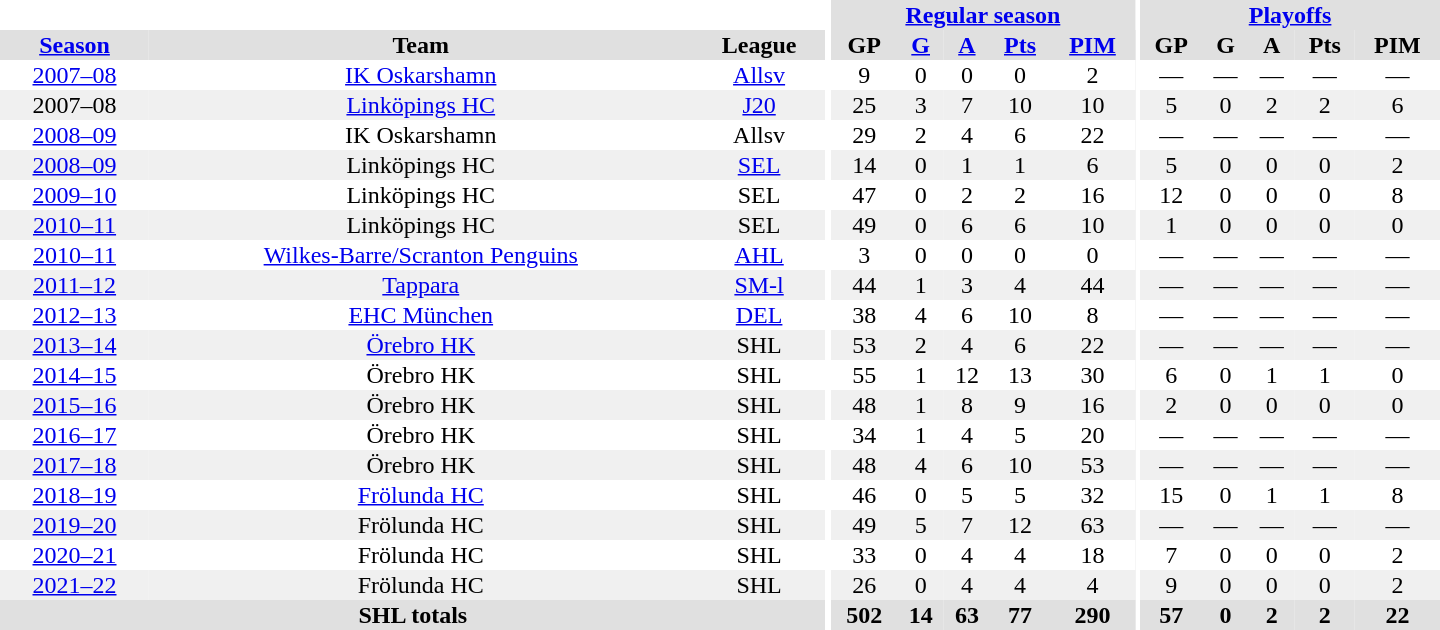<table border="0" cellpadding="1" cellspacing="0" style="text-align:center; width:60em">
<tr bgcolor="#e0e0e0">
<th colspan="3" bgcolor="#ffffff"></th>
<th rowspan="99" bgcolor="#ffffff"></th>
<th colspan="5"><a href='#'>Regular season</a></th>
<th rowspan="99" bgcolor="#ffffff"></th>
<th colspan="5"><a href='#'>Playoffs</a></th>
</tr>
<tr bgcolor="#e0e0e0">
<th><a href='#'>Season</a></th>
<th>Team</th>
<th>League</th>
<th>GP</th>
<th><a href='#'>G</a></th>
<th><a href='#'>A</a></th>
<th><a href='#'>Pts</a></th>
<th><a href='#'>PIM</a></th>
<th>GP</th>
<th>G</th>
<th>A</th>
<th>Pts</th>
<th>PIM</th>
</tr>
<tr ALIGN="center">
<td><a href='#'>2007–08</a></td>
<td><a href='#'>IK Oskarshamn</a></td>
<td><a href='#'>Allsv</a></td>
<td>9</td>
<td>0</td>
<td>0</td>
<td>0</td>
<td>2</td>
<td>—</td>
<td>—</td>
<td>—</td>
<td>—</td>
<td>—</td>
</tr>
<tr ALIGN="center" bgcolor="#f0f0f0">
<td>2007–08</td>
<td><a href='#'>Linköpings HC</a></td>
<td><a href='#'>J20</a></td>
<td>25</td>
<td>3</td>
<td>7</td>
<td>10</td>
<td>10</td>
<td>5</td>
<td>0</td>
<td>2</td>
<td>2</td>
<td>6</td>
</tr>
<tr ALIGN="center">
<td><a href='#'>2008–09</a></td>
<td>IK Oskarshamn</td>
<td>Allsv</td>
<td>29</td>
<td>2</td>
<td>4</td>
<td>6</td>
<td>22</td>
<td>—</td>
<td>—</td>
<td>—</td>
<td>—</td>
<td>—</td>
</tr>
<tr ALIGN="center" bgcolor="#f0f0f0">
<td><a href='#'>2008–09</a></td>
<td>Linköpings HC</td>
<td><a href='#'>SEL</a></td>
<td>14</td>
<td>0</td>
<td>1</td>
<td>1</td>
<td>6</td>
<td>5</td>
<td>0</td>
<td>0</td>
<td>0</td>
<td>2</td>
</tr>
<tr ALIGN="center">
<td><a href='#'>2009–10</a></td>
<td>Linköpings HC</td>
<td>SEL</td>
<td>47</td>
<td>0</td>
<td>2</td>
<td>2</td>
<td>16</td>
<td>12</td>
<td>0</td>
<td>0</td>
<td>0</td>
<td>8</td>
</tr>
<tr ALIGN="center" bgcolor="#f0f0f0">
<td><a href='#'>2010–11</a></td>
<td>Linköpings HC</td>
<td>SEL</td>
<td>49</td>
<td>0</td>
<td>6</td>
<td>6</td>
<td>10</td>
<td>1</td>
<td>0</td>
<td>0</td>
<td>0</td>
<td>0</td>
</tr>
<tr ALIGN="center">
<td><a href='#'>2010–11</a></td>
<td><a href='#'>Wilkes-Barre/Scranton Penguins</a></td>
<td><a href='#'>AHL</a></td>
<td>3</td>
<td>0</td>
<td>0</td>
<td>0</td>
<td>0</td>
<td>—</td>
<td>—</td>
<td>—</td>
<td>—</td>
<td>—</td>
</tr>
<tr ALIGN="center"  bgcolor="#f0f0f0">
<td><a href='#'>2011–12</a></td>
<td><a href='#'>Tappara</a></td>
<td><a href='#'>SM-l</a></td>
<td>44</td>
<td>1</td>
<td>3</td>
<td>4</td>
<td>44</td>
<td>—</td>
<td>—</td>
<td>—</td>
<td>—</td>
<td>—</td>
</tr>
<tr ALIGN="center">
<td><a href='#'>2012–13</a></td>
<td><a href='#'>EHC München</a></td>
<td><a href='#'>DEL</a></td>
<td>38</td>
<td>4</td>
<td>6</td>
<td>10</td>
<td>8</td>
<td>—</td>
<td>—</td>
<td>—</td>
<td>—</td>
<td>—</td>
</tr>
<tr ALIGN="center"  bgcolor="#f0f0f0">
<td><a href='#'>2013–14</a></td>
<td><a href='#'>Örebro HK</a></td>
<td>SHL</td>
<td>53</td>
<td>2</td>
<td>4</td>
<td>6</td>
<td>22</td>
<td>—</td>
<td>—</td>
<td>—</td>
<td>—</td>
<td>—</td>
</tr>
<tr ALIGN="center">
<td><a href='#'>2014–15</a></td>
<td>Örebro HK</td>
<td>SHL</td>
<td>55</td>
<td>1</td>
<td>12</td>
<td>13</td>
<td>30</td>
<td>6</td>
<td>0</td>
<td>1</td>
<td>1</td>
<td>0</td>
</tr>
<tr ALIGN="center"  bgcolor="#f0f0f0">
<td><a href='#'>2015–16</a></td>
<td>Örebro HK</td>
<td>SHL</td>
<td>48</td>
<td>1</td>
<td>8</td>
<td>9</td>
<td>16</td>
<td>2</td>
<td>0</td>
<td>0</td>
<td>0</td>
<td>0</td>
</tr>
<tr ALIGN="center">
<td><a href='#'>2016–17</a></td>
<td>Örebro HK</td>
<td>SHL</td>
<td>34</td>
<td>1</td>
<td>4</td>
<td>5</td>
<td>20</td>
<td>—</td>
<td>—</td>
<td>—</td>
<td>—</td>
<td>—</td>
</tr>
<tr ALIGN="center"  bgcolor="#f0f0f0">
<td><a href='#'>2017–18</a></td>
<td>Örebro HK</td>
<td>SHL</td>
<td>48</td>
<td>4</td>
<td>6</td>
<td>10</td>
<td>53</td>
<td>—</td>
<td>—</td>
<td>—</td>
<td>—</td>
<td>—</td>
</tr>
<tr ALIGN="center">
<td><a href='#'>2018–19</a></td>
<td><a href='#'>Frölunda HC</a></td>
<td>SHL</td>
<td>46</td>
<td>0</td>
<td>5</td>
<td>5</td>
<td>32</td>
<td>15</td>
<td>0</td>
<td>1</td>
<td>1</td>
<td>8</td>
</tr>
<tr ALIGN="center"  bgcolor="#f0f0f0">
<td><a href='#'>2019–20</a></td>
<td>Frölunda HC</td>
<td>SHL</td>
<td>49</td>
<td>5</td>
<td>7</td>
<td>12</td>
<td>63</td>
<td>—</td>
<td>—</td>
<td>—</td>
<td>—</td>
<td>—</td>
</tr>
<tr ALIGN="center">
<td><a href='#'>2020–21</a></td>
<td>Frölunda HC</td>
<td>SHL</td>
<td>33</td>
<td>0</td>
<td>4</td>
<td>4</td>
<td>18</td>
<td>7</td>
<td>0</td>
<td>0</td>
<td>0</td>
<td>2</td>
</tr>
<tr ALIGN="center"  bgcolor="#f0f0f0">
<td><a href='#'>2021–22</a></td>
<td>Frölunda HC</td>
<td>SHL</td>
<td>26</td>
<td>0</td>
<td>4</td>
<td>4</td>
<td>4</td>
<td>9</td>
<td>0</td>
<td>0</td>
<td>0</td>
<td>2</td>
</tr>
<tr bgcolor="#e0e0e0">
<th colspan="3">SHL totals</th>
<th>502</th>
<th>14</th>
<th>63</th>
<th>77</th>
<th>290</th>
<th>57</th>
<th>0</th>
<th>2</th>
<th>2</th>
<th>22</th>
</tr>
</table>
